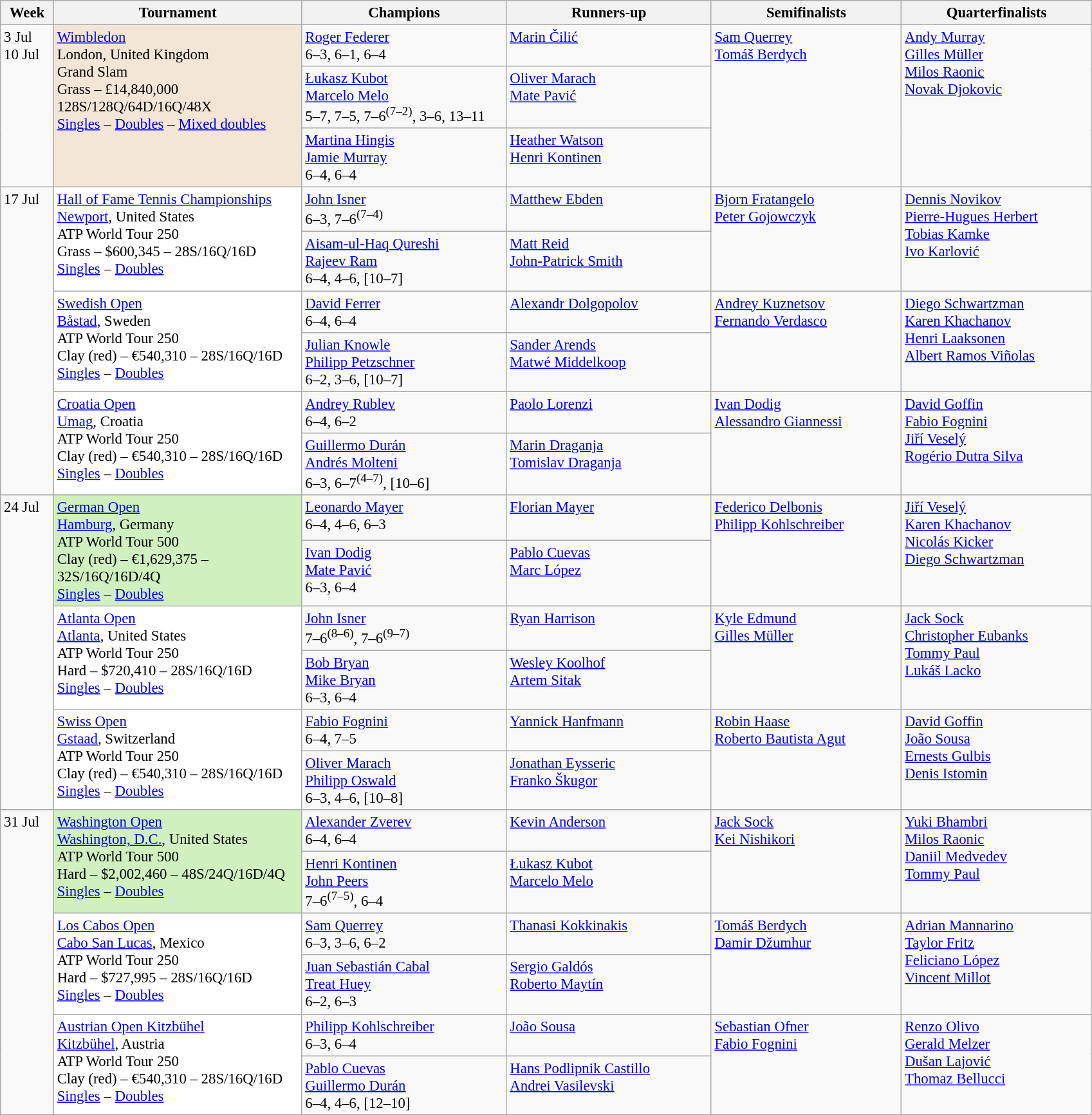<table class=wikitable style=font-size:95%>
<tr>
<th style="width:48px;">Week</th>
<th style="width:250px;">Tournament</th>
<th style="width:205px;">Champions</th>
<th style="width:205px;">Runners-up</th>
<th style="width:190px;">Semifinalists</th>
<th style="width:190px;">Quarterfinalists</th>
</tr>
<tr valign=top>
<td rowspan=3>3 Jul<br>10 Jul</td>
<td bgcolor=#F3E6D7 rowspan=3><a href='#'>Wimbledon</a><br> London, United Kingdom<br>Grand Slam<br>Grass – £14,840,000<br>128S/128Q/64D/16Q/48X<br><a href='#'>Singles</a> – <a href='#'>Doubles</a> – <a href='#'>Mixed doubles</a></td>
<td> <a href='#'>Roger Federer</a><br>6–3, 6–1, 6–4</td>
<td> <a href='#'>Marin Čilić</a></td>
<td rowspan=3> <a href='#'>Sam Querrey</a><br> <a href='#'>Tomáš Berdych</a></td>
<td rowspan=3> <a href='#'>Andy Murray</a><br> <a href='#'>Gilles Müller</a><br>  <a href='#'>Milos Raonic</a><br> <a href='#'>Novak Djokovic</a></td>
</tr>
<tr valign=top>
<td> <a href='#'>Łukasz Kubot</a><br> <a href='#'>Marcelo Melo</a><br>5–7, 7–5, 7–6<sup>(7–2)</sup>, 3–6, 13–11</td>
<td> <a href='#'>Oliver Marach</a><br> <a href='#'>Mate Pavić</a></td>
</tr>
<tr valign=top>
<td> <a href='#'>Martina Hingis</a><br> <a href='#'>Jamie Murray</a><br>6–4, 6–4</td>
<td> <a href='#'>Heather Watson</a><br> <a href='#'>Henri Kontinen</a></td>
</tr>
<tr valign=top>
<td rowspan=6>17 Jul</td>
<td bgcolor=#ffffff rowspan=2><a href='#'>Hall of Fame Tennis Championships</a><br> <a href='#'>Newport</a>, United States<br>ATP World Tour 250<br>Grass – $600,345 – 28S/16Q/16D<br><a href='#'>Singles</a> – <a href='#'>Doubles</a></td>
<td> <a href='#'>John Isner</a><br>6–3, 7–6<sup>(7–4)</sup></td>
<td> <a href='#'>Matthew Ebden</a></td>
<td rowspan=2> <a href='#'>Bjorn Fratangelo</a><br> <a href='#'>Peter Gojowczyk</a></td>
<td rowspan=2> <a href='#'>Dennis Novikov</a><br> <a href='#'>Pierre-Hugues Herbert</a><br> <a href='#'>Tobias Kamke</a><br> <a href='#'>Ivo Karlović</a></td>
</tr>
<tr valign=top>
<td> <a href='#'>Aisam-ul-Haq Qureshi</a> <br> <a href='#'>Rajeev Ram</a><br>6–4, 4–6, [10–7]</td>
<td> <a href='#'>Matt Reid</a> <br>  <a href='#'>John-Patrick Smith</a></td>
</tr>
<tr valign=top>
<td bgcolor=#ffffff rowspan=2><a href='#'>Swedish Open</a><br> <a href='#'>Båstad</a>, Sweden<br>ATP World Tour 250<br>Clay (red) – €540,310 – 28S/16Q/16D<br><a href='#'>Singles</a> – <a href='#'>Doubles</a></td>
<td> <a href='#'>David Ferrer</a><br>6–4, 6–4</td>
<td> <a href='#'>Alexandr Dolgopolov</a></td>
<td rowspan=2> <a href='#'>Andrey Kuznetsov</a><br> <a href='#'>Fernando Verdasco</a></td>
<td rowspan=2> <a href='#'>Diego Schwartzman</a><br> <a href='#'>Karen Khachanov</a><br> <a href='#'>Henri Laaksonen</a><br> <a href='#'>Albert Ramos Viñolas</a></td>
</tr>
<tr valign=top>
<td> <a href='#'>Julian Knowle</a> <br>  <a href='#'>Philipp Petzschner</a><br>6–2, 3–6, [10–7]</td>
<td> <a href='#'>Sander Arends</a> <br>  <a href='#'>Matwé Middelkoop</a></td>
</tr>
<tr valign=top>
<td bgcolor=#ffffff rowspan=2><a href='#'>Croatia Open</a><br> <a href='#'>Umag</a>, Croatia<br>ATP World Tour 250<br>Clay (red) – €540,310 – 28S/16Q/16D<br><a href='#'>Singles</a> – <a href='#'>Doubles</a></td>
<td> <a href='#'>Andrey Rublev</a><br>6–4, 6–2</td>
<td> <a href='#'>Paolo Lorenzi</a></td>
<td rowspan=2> <a href='#'>Ivan Dodig</a><br> <a href='#'>Alessandro Giannessi</a></td>
<td rowspan=2> <a href='#'>David Goffin</a><br> <a href='#'>Fabio Fognini</a><br> <a href='#'>Jiří Veselý</a><br> <a href='#'>Rogério Dutra Silva</a></td>
</tr>
<tr valign=top>
<td> <a href='#'>Guillermo Durán</a> <br> <a href='#'>Andrés Molteni</a><br>6–3, 6–7<sup>(4–7)</sup>, [10–6]</td>
<td> <a href='#'>Marin Draganja</a> <br>  <a href='#'>Tomislav Draganja</a></td>
</tr>
<tr valign=top>
<td rowspan=6>24 Jul</td>
<td bgcolor=#d0f0c0 rowspan=2><a href='#'>German Open</a><br> <a href='#'>Hamburg</a>, Germany<br>ATP World Tour 500<br>Clay (red) – €1,629,375 – 32S/16Q/16D/4Q<br><a href='#'>Singles</a> – <a href='#'>Doubles</a></td>
<td> <a href='#'>Leonardo Mayer</a><br>6–4, 4–6, 6–3</td>
<td> <a href='#'>Florian Mayer</a></td>
<td rowspan=2> <a href='#'>Federico Delbonis</a><br> <a href='#'>Philipp Kohlschreiber</a></td>
<td rowspan=2> <a href='#'>Jiří Veselý</a><br> <a href='#'>Karen Khachanov</a><br> <a href='#'>Nicolás Kicker</a><br> <a href='#'>Diego Schwartzman</a></td>
</tr>
<tr valign=top>
<td> <a href='#'>Ivan Dodig</a><br> <a href='#'>Mate Pavić</a><br>6–3, 6–4</td>
<td> <a href='#'>Pablo Cuevas</a><br> <a href='#'>Marc López</a></td>
</tr>
<tr valign=top>
<td bgcolor=#ffffff rowspan=2><a href='#'>Atlanta Open</a><br> <a href='#'>Atlanta</a>, United States<br>ATP World Tour 250<br>Hard – $720,410 – 28S/16Q/16D<br><a href='#'>Singles</a> – <a href='#'>Doubles</a></td>
<td> <a href='#'>John Isner</a> <br> 7–6<sup>(8–6)</sup>, 7–6<sup>(9–7)</sup></td>
<td> <a href='#'>Ryan Harrison</a></td>
<td rowspan=2> <a href='#'>Kyle Edmund</a><br> <a href='#'>Gilles Müller</a></td>
<td rowspan=2> <a href='#'>Jack Sock</a><br>  <a href='#'>Christopher Eubanks</a><br> <a href='#'>Tommy Paul</a><br> <a href='#'>Lukáš Lacko</a></td>
</tr>
<tr valign=top>
<td> <a href='#'>Bob Bryan</a> <br>  <a href='#'>Mike Bryan</a> <br>6–3, 6–4</td>
<td> <a href='#'>Wesley Koolhof</a> <br>  <a href='#'>Artem Sitak</a></td>
</tr>
<tr valign=top>
<td bgcolor=#ffffff rowspan=2><a href='#'>Swiss Open</a><br> <a href='#'>Gstaad</a>, Switzerland<br>ATP World Tour 250<br>Clay (red) – €540,310 – 28S/16Q/16D<br><a href='#'>Singles</a> – <a href='#'>Doubles</a></td>
<td> <a href='#'>Fabio Fognini</a><br>6–4, 7–5</td>
<td> <a href='#'>Yannick Hanfmann</a></td>
<td rowspan=2> <a href='#'>Robin Haase</a> <br> <a href='#'>Roberto Bautista Agut</a></td>
<td rowspan=2> <a href='#'>David Goffin</a><br> <a href='#'>João Sousa</a><br> <a href='#'>Ernests Gulbis</a><br> <a href='#'>Denis Istomin</a></td>
</tr>
<tr valign=top>
<td> <a href='#'>Oliver Marach</a> <br>  <a href='#'>Philipp Oswald</a><br>6–3, 4–6, [10–8]</td>
<td> <a href='#'>Jonathan Eysseric</a> <br>  <a href='#'>Franko Škugor</a></td>
</tr>
<tr valign=top>
<td rowspan=6>31 Jul</td>
<td bgcolor=#d0f0c0 rowspan=2><a href='#'>Washington Open</a><br> <a href='#'>Washington, D.C.</a>, United States<br>ATP World Tour 500<br>Hard – $2,002,460 – 48S/24Q/16D/4Q<br><a href='#'>Singles</a> – <a href='#'>Doubles</a></td>
<td> <a href='#'>Alexander Zverev</a><br>6–4, 6–4</td>
<td> <a href='#'>Kevin Anderson</a></td>
<td rowspan=2> <a href='#'>Jack Sock</a><br> <a href='#'>Kei Nishikori</a></td>
<td rowspan=2> <a href='#'>Yuki Bhambri</a> <br> <a href='#'>Milos Raonic</a><br> <a href='#'>Daniil Medvedev</a><br> <a href='#'>Tommy Paul</a></td>
</tr>
<tr valign=top>
<td> <a href='#'>Henri Kontinen</a><br> <a href='#'>John Peers</a><br>7–6<sup>(7–5)</sup>, 6–4</td>
<td> <a href='#'>Łukasz Kubot</a><br> <a href='#'>Marcelo Melo</a></td>
</tr>
<tr valign=top>
<td bgcolor=#ffffff rowspan=2><a href='#'>Los Cabos Open</a><br> <a href='#'>Cabo San Lucas</a>, Mexico<br>ATP World Tour 250<br>Hard – $727,995 – 28S/16Q/16D<br><a href='#'>Singles</a> – <a href='#'>Doubles</a></td>
<td> <a href='#'>Sam Querrey</a><br>6–3, 3–6, 6–2</td>
<td> <a href='#'>Thanasi Kokkinakis</a></td>
<td rowspan=2> <a href='#'>Tomáš Berdych</a><br> <a href='#'>Damir Džumhur</a></td>
<td rowspan=2> <a href='#'>Adrian Mannarino</a><br> <a href='#'>Taylor Fritz</a><br> <a href='#'>Feliciano López</a><br> <a href='#'>Vincent Millot</a></td>
</tr>
<tr valign=top>
<td> <a href='#'>Juan Sebastián Cabal</a><br> <a href='#'>Treat Huey</a><br>6–2, 6–3</td>
<td> <a href='#'>Sergio Galdós</a><br> <a href='#'>Roberto Maytín</a></td>
</tr>
<tr valign=top>
<td bgcolor=#ffffff rowspan=2><a href='#'>Austrian Open Kitzbühel</a><br> <a href='#'>Kitzbühel</a>, Austria<br>ATP World Tour 250<br>Clay (red) – €540,310 – 28S/16Q/16D<br><a href='#'>Singles</a> – <a href='#'>Doubles</a></td>
<td> <a href='#'>Philipp Kohlschreiber</a><br>6–3, 6–4</td>
<td> <a href='#'>João Sousa</a></td>
<td rowspan=2> <a href='#'>Sebastian Ofner</a><br> <a href='#'>Fabio Fognini</a></td>
<td rowspan=2> <a href='#'>Renzo Olivo</a><br> <a href='#'>Gerald Melzer</a><br>  <a href='#'>Dušan Lajović</a><br> <a href='#'>Thomaz Bellucci</a></td>
</tr>
<tr valign=top>
<td> <a href='#'>Pablo Cuevas</a><br> <a href='#'>Guillermo Durán</a><br>6–4, 4–6, [12–10]</td>
<td> <a href='#'>Hans Podlipnik Castillo</a><br> <a href='#'>Andrei Vasilevski</a></td>
</tr>
</table>
